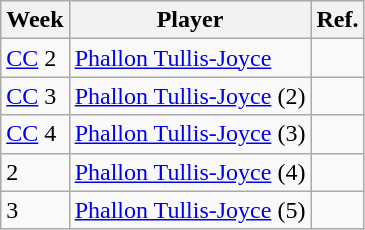<table class=wikitable>
<tr>
<th>Week</th>
<th>Player</th>
<th>Ref.</th>
</tr>
<tr>
<td><a href='#'>CC</a> 2</td>
<td> <a href='#'>Phallon Tullis-Joyce</a></td>
<td></td>
</tr>
<tr>
<td><a href='#'>CC</a> 3</td>
<td> <a href='#'>Phallon Tullis-Joyce</a> (2)</td>
<td></td>
</tr>
<tr>
<td><a href='#'>CC</a> 4</td>
<td> <a href='#'>Phallon Tullis-Joyce</a> (3)</td>
<td></td>
</tr>
<tr>
<td>2</td>
<td> <a href='#'>Phallon Tullis-Joyce</a> (4)</td>
<td></td>
</tr>
<tr>
<td>3</td>
<td> <a href='#'>Phallon Tullis-Joyce</a> (5)</td>
<td></td>
</tr>
</table>
